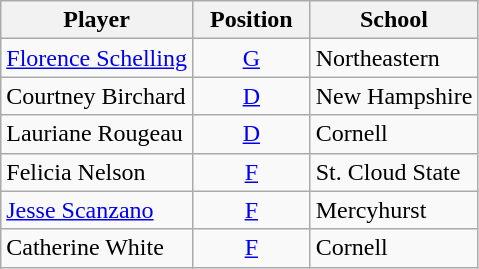<table class="wikitable">
<tr>
<th>Player</th>
<th>  Position  </th>
<th>School</th>
</tr>
<tr>
<td><a href='#'>Florence Schelling</a></td>
<td align=center><a href='#'>G</a></td>
<td>Northeastern</td>
</tr>
<tr>
<td>Courtney Birchard</td>
<td align=center><a href='#'>D</a></td>
<td>New Hampshire</td>
</tr>
<tr>
<td>Lauriane Rougeau</td>
<td align=center><a href='#'>D</a></td>
<td>Cornell</td>
</tr>
<tr>
<td>Felicia Nelson</td>
<td align=center><a href='#'>F</a></td>
<td>St. Cloud State</td>
</tr>
<tr>
<td><a href='#'>Jesse Scanzano</a></td>
<td align=center><a href='#'>F</a></td>
<td>Mercyhurst</td>
</tr>
<tr>
<td>Catherine White</td>
<td align=center><a href='#'>F</a></td>
<td>Cornell</td>
</tr>
</table>
